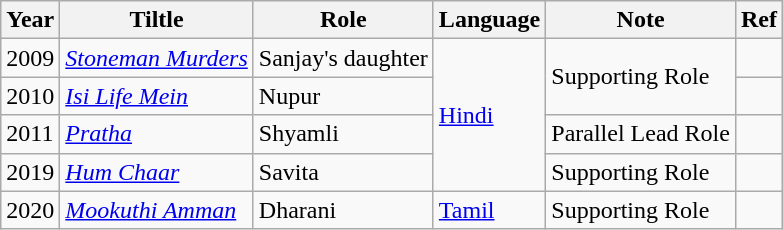<table class="wikitable">
<tr>
<th>Year</th>
<th>Tiltle</th>
<th>Role</th>
<th>Language</th>
<th>Note</th>
<th>Ref</th>
</tr>
<tr>
<td>2009</td>
<td><a href='#'><em>Stoneman Murders</em></a></td>
<td>Sanjay's daughter</td>
<td rowspan="4"><a href='#'>Hindi</a></td>
<td rowspan="2">Supporting Role</td>
<td></td>
</tr>
<tr>
<td>2010</td>
<td><a href='#'><em>Isi Life Mein</em></a></td>
<td>Nupur</td>
<td></td>
</tr>
<tr>
<td>2011</td>
<td><em><a href='#'>Pratha</a></em></td>
<td>Shyamli</td>
<td>Parallel Lead Role</td>
<td></td>
</tr>
<tr>
<td>2019</td>
<td><em><a href='#'>Hum Chaar</a></em></td>
<td>Savita</td>
<td>Supporting Role</td>
<td></td>
</tr>
<tr>
<td>2020</td>
<td><em><a href='#'>Mookuthi Amman</a></em></td>
<td>Dharani</td>
<td><a href='#'>Tamil</a></td>
<td>Supporting Role</td>
<td></td>
</tr>
</table>
